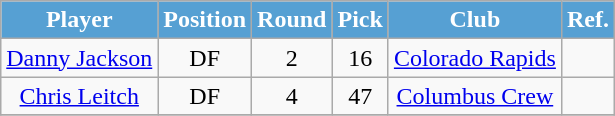<table class="wikitable">
<tr align="center">
<th style="background:#56A0D3;color:#FFFFFF;">Player</th>
<th style="background:#56A0D3;color:#FFFFFF;">Position</th>
<th style="background:#56A0D3;color:#FFFFFF;">Round</th>
<th style="background:#56A0D3;color:#FFFFFF;">Pick</th>
<th style="background:#56A0D3;color:#FFFFFF;">Club</th>
<th style="background:#56A0D3;color:#FFFFFF;">Ref.</th>
</tr>
<tr align="center" bgcolor="">
<td><a href='#'>Danny Jackson</a></td>
<td>DF</td>
<td>2</td>
<td>16</td>
<td><a href='#'>Colorado Rapids</a></td>
<td></td>
</tr>
<tr align=center>
<td><a href='#'>Chris Leitch</a></td>
<td>DF</td>
<td>4</td>
<td>47</td>
<td><a href='#'>Columbus Crew</a></td>
<td></td>
</tr>
<tr>
</tr>
</table>
